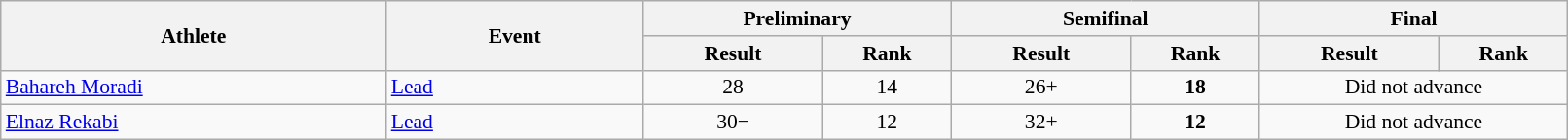<table class="wikitable" width="85%" style="text-align:center; font-size:90%">
<tr>
<th rowspan="2" width="15%">Athlete</th>
<th rowspan="2" width="10%">Event</th>
<th colspan="2" width="12%">Preliminary</th>
<th colspan="2" width="12%">Semifinal</th>
<th colspan="2" width="12%">Final</th>
</tr>
<tr>
<th width="7%">Result</th>
<th>Rank</th>
<th width="7%">Result</th>
<th>Rank</th>
<th width="7%">Result</th>
<th>Rank</th>
</tr>
<tr>
<td align="left"><a href='#'>Bahareh Moradi</a></td>
<td align="left"><a href='#'>Lead</a></td>
<td>28</td>
<td>14 <strong></strong></td>
<td>26+</td>
<td><strong>18</strong></td>
<td colspan=2>Did not advance</td>
</tr>
<tr>
<td align="left"><a href='#'>Elnaz Rekabi</a></td>
<td align="left"><a href='#'>Lead</a></td>
<td>30−</td>
<td>12 <strong></strong></td>
<td>32+</td>
<td><strong>12</strong></td>
<td colspan=2>Did not advance</td>
</tr>
</table>
